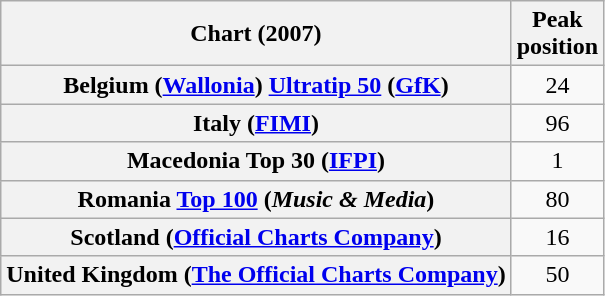<table class="wikitable sortable plainrowheaders">
<tr>
<th scope="col">Chart (2007)</th>
<th scope="col">Peak<br>position</th>
</tr>
<tr>
<th scope="row">Belgium (<a href='#'>Wallonia</a>) <a href='#'>Ultratip 50</a> (<a href='#'>GfK</a>)</th>
<td style="text-align:center">24</td>
</tr>
<tr>
<th scope="row">Italy (<a href='#'>FIMI</a>)</th>
<td style="text-align:center">96</td>
</tr>
<tr>
<th scope="row">Macedonia Top 30 (<a href='#'>IFPI</a>)</th>
<td style="text-align:center">1</td>
</tr>
<tr>
<th scope="row">Romania <a href='#'>Top 100</a> (<em>Music & Media</em>)</th>
<td style="text-align:center">80</td>
</tr>
<tr>
<th scope="row">Scotland (<a href='#'>Official Charts Company</a>)</th>
<td style="text-align:center">16</td>
</tr>
<tr>
<th scope="row">United Kingdom (<a href='#'>The Official Charts Company</a>)</th>
<td style="text-align:center">50</td>
</tr>
</table>
